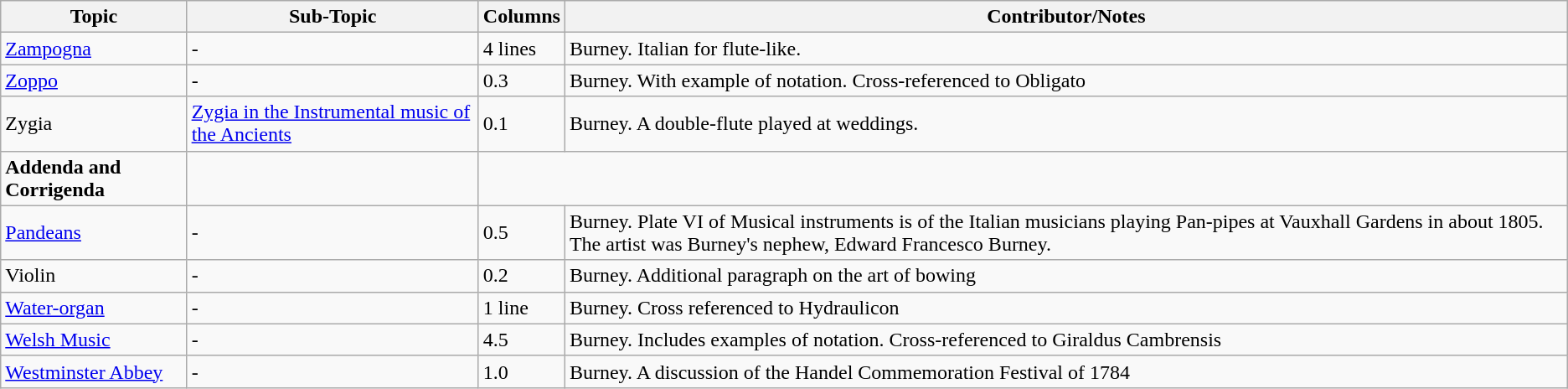<table class="wikitable">
<tr>
<th>Topic</th>
<th>Sub-Topic</th>
<th>Columns</th>
<th>Contributor/Notes</th>
</tr>
<tr>
<td><a href='#'>Zampogna</a></td>
<td>-</td>
<td>4 lines</td>
<td>Burney. Italian for flute-like.</td>
</tr>
<tr>
<td><a href='#'>Zoppo</a></td>
<td>-</td>
<td>0.3</td>
<td>Burney. With example of notation. Cross-referenced to Obligato</td>
</tr>
<tr>
<td>Zygia</td>
<td><a href='#'>Zygia in the Instrumental music of the Ancients</a></td>
<td>0.1</td>
<td>Burney. A double-flute played at weddings.</td>
</tr>
<tr>
<td><strong>Addenda and Corrigenda</strong></td>
<td></td>
</tr>
<tr>
<td><a href='#'>Pandeans</a></td>
<td>-</td>
<td>0.5</td>
<td>Burney. Plate VI of Musical instruments is of the Italian musicians playing Pan-pipes at Vauxhall Gardens in about 1805. The artist was Burney's nephew, Edward Francesco Burney.</td>
</tr>
<tr>
<td>Violin</td>
<td>-</td>
<td>0.2</td>
<td>Burney. Additional paragraph on the art of bowing</td>
</tr>
<tr>
<td><a href='#'>Water-organ</a></td>
<td>-</td>
<td>1 line</td>
<td>Burney. Cross referenced to Hydraulicon</td>
</tr>
<tr>
<td><a href='#'>Welsh Music</a></td>
<td>-</td>
<td>4.5</td>
<td>Burney. Includes examples of notation. Cross-referenced to Giraldus Cambrensis</td>
</tr>
<tr>
<td><a href='#'>Westminster Abbey</a></td>
<td>-</td>
<td>1.0</td>
<td>Burney. A discussion of the Handel Commemoration Festival of 1784</td>
</tr>
</table>
